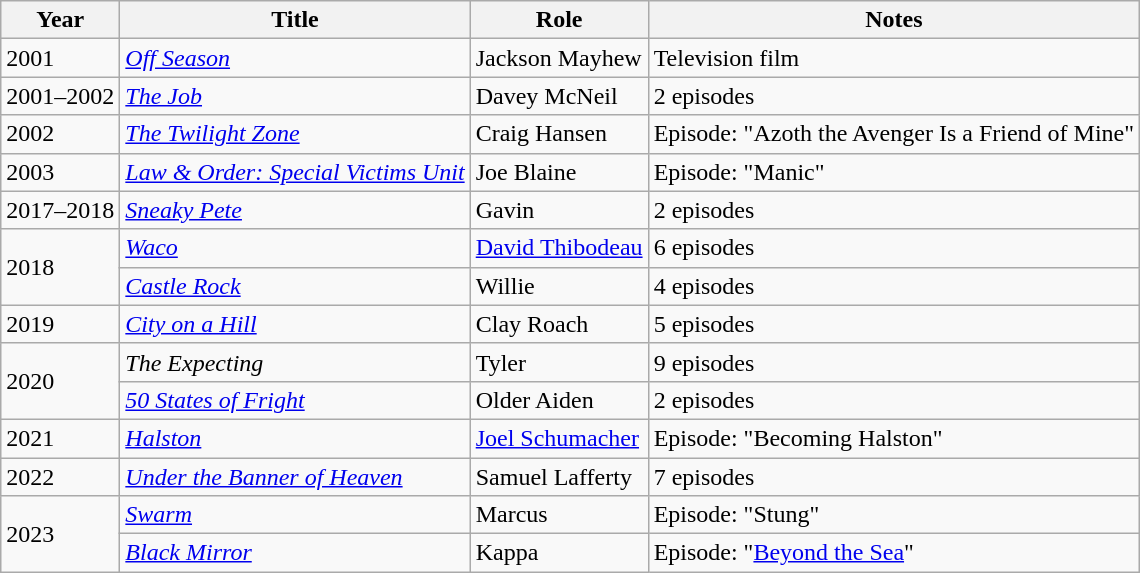<table class="wikitable sortable">
<tr>
<th>Year</th>
<th>Title</th>
<th>Role</th>
<th class=unsortable>Notes</th>
</tr>
<tr>
<td>2001</td>
<td><em><a href='#'>Off Season</a></em></td>
<td>Jackson Mayhew</td>
<td>Television film</td>
</tr>
<tr>
<td>2001–2002</td>
<td><em><a href='#'>The Job</a></em></td>
<td>Davey McNeil</td>
<td>2 episodes</td>
</tr>
<tr>
<td>2002</td>
<td><em><a href='#'>The Twilight Zone</a></em></td>
<td>Craig Hansen</td>
<td>Episode: "Azoth the Avenger Is a Friend of Mine"</td>
</tr>
<tr>
<td>2003</td>
<td><em><a href='#'>Law & Order: Special Victims Unit</a></em></td>
<td>Joe Blaine</td>
<td>Episode: "Manic"</td>
</tr>
<tr>
<td>2017–2018</td>
<td><em><a href='#'>Sneaky Pete</a></em></td>
<td>Gavin</td>
<td>2 episodes</td>
</tr>
<tr>
<td rowspan=2>2018</td>
<td><em><a href='#'>Waco</a></em></td>
<td><a href='#'>David Thibodeau</a></td>
<td>6 episodes</td>
</tr>
<tr>
<td><em><a href='#'>Castle Rock</a></em></td>
<td>Willie</td>
<td>4 episodes</td>
</tr>
<tr>
<td>2019</td>
<td><em><a href='#'>City on a Hill</a></em></td>
<td>Clay Roach</td>
<td>5 episodes</td>
</tr>
<tr>
<td rowspan=2>2020</td>
<td><em>The Expecting</em></td>
<td>Tyler</td>
<td>9 episodes</td>
</tr>
<tr>
<td><em><a href='#'>50 States of Fright</a></em></td>
<td>Older Aiden</td>
<td>2 episodes</td>
</tr>
<tr>
<td>2021</td>
<td><em><a href='#'>Halston</a></em></td>
<td><a href='#'>Joel Schumacher</a></td>
<td>Episode: "Becoming Halston"</td>
</tr>
<tr>
<td>2022</td>
<td><em><a href='#'>Under the Banner of Heaven</a></em></td>
<td>Samuel Lafferty</td>
<td>7 episodes</td>
</tr>
<tr>
<td rowspan="2">2023</td>
<td><em> <a href='#'>Swarm</a></em></td>
<td>Marcus</td>
<td>Episode: "Stung"</td>
</tr>
<tr>
<td><em><a href='#'>Black Mirror</a></em></td>
<td>Kappa</td>
<td>Episode: "<a href='#'>Beyond the Sea</a>"</td>
</tr>
</table>
